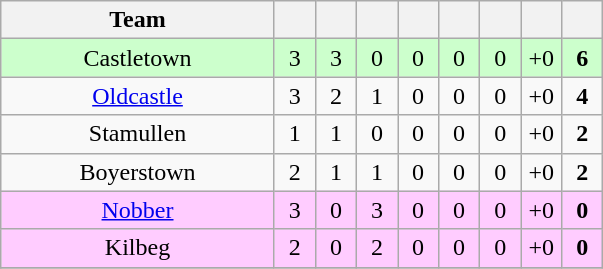<table class="wikitable" style="text-align:center">
<tr>
<th width="175">Team</th>
<th width="20"></th>
<th width="20"></th>
<th width="20"></th>
<th width="20"></th>
<th width="20"></th>
<th width="20"></th>
<th width="20"></th>
<th width="20"></th>
</tr>
<tr style="background:#cfc;">
<td>Castletown</td>
<td>3</td>
<td>3</td>
<td>0</td>
<td>0</td>
<td>0</td>
<td>0</td>
<td>+0</td>
<td><strong>6</strong></td>
</tr>
<tr>
<td><a href='#'>Oldcastle</a></td>
<td>3</td>
<td>2</td>
<td>1</td>
<td>0</td>
<td>0</td>
<td>0</td>
<td>+0</td>
<td><strong>4</strong></td>
</tr>
<tr>
<td>Stamullen</td>
<td>1</td>
<td>1</td>
<td>0</td>
<td>0</td>
<td>0</td>
<td>0</td>
<td>+0</td>
<td><strong>2</strong></td>
</tr>
<tr>
<td>Boyerstown</td>
<td>2</td>
<td>1</td>
<td>1</td>
<td>0</td>
<td>0</td>
<td>0</td>
<td>+0</td>
<td><strong>2</strong></td>
</tr>
<tr style="background:#fcf;">
<td><a href='#'>Nobber</a></td>
<td>3</td>
<td>0</td>
<td>3</td>
<td>0</td>
<td>0</td>
<td>0</td>
<td>+0</td>
<td><strong>0</strong></td>
</tr>
<tr style="background:#fcf;">
<td>Kilbeg</td>
<td>2</td>
<td>0</td>
<td>2</td>
<td>0</td>
<td>0</td>
<td>0</td>
<td>+0</td>
<td><strong>0</strong></td>
</tr>
<tr>
</tr>
</table>
